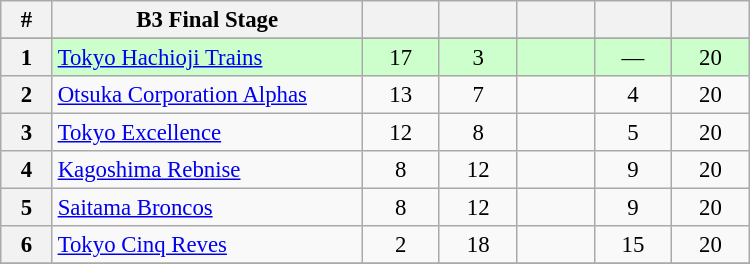<table class="wikitable" width="500" style="font-size:95%; text-align:center">
<tr>
<th width="5%">#</th>
<th width="30%">B3 Final Stage</th>
<th width="7.5%"></th>
<th width="7.5%"></th>
<th width="7.5%"></th>
<th width="7.5%"></th>
<th width="7.5%"></th>
</tr>
<tr>
</tr>
<tr bgcolor=#ccffcc>
<th>1</th>
<td style="text-align:left;"><a href='#'>Tokyo Hachioji Trains</a></td>
<td>17</td>
<td>3</td>
<td></td>
<td>—</td>
<td>20</td>
</tr>
<tr>
<th>2</th>
<td style="text-align:left;"><a href='#'>Otsuka Corporation Alphas</a></td>
<td>13</td>
<td>7</td>
<td></td>
<td>4</td>
<td>20</td>
</tr>
<tr>
<th>3</th>
<td style="text-align:left;"><a href='#'>Tokyo Excellence</a></td>
<td>12</td>
<td>8</td>
<td></td>
<td>5</td>
<td>20</td>
</tr>
<tr>
<th>4</th>
<td style="text-align:left;"><a href='#'>Kagoshima Rebnise</a></td>
<td>8</td>
<td>12</td>
<td></td>
<td>9</td>
<td>20</td>
</tr>
<tr>
<th>5</th>
<td style="text-align:left;"><a href='#'>Saitama Broncos</a></td>
<td>8</td>
<td>12</td>
<td></td>
<td>9</td>
<td>20</td>
</tr>
<tr>
<th>6</th>
<td style="text-align:left;"><a href='#'>Tokyo Cinq Reves</a></td>
<td>2</td>
<td>18</td>
<td></td>
<td>15</td>
<td>20</td>
</tr>
<tr>
</tr>
</table>
